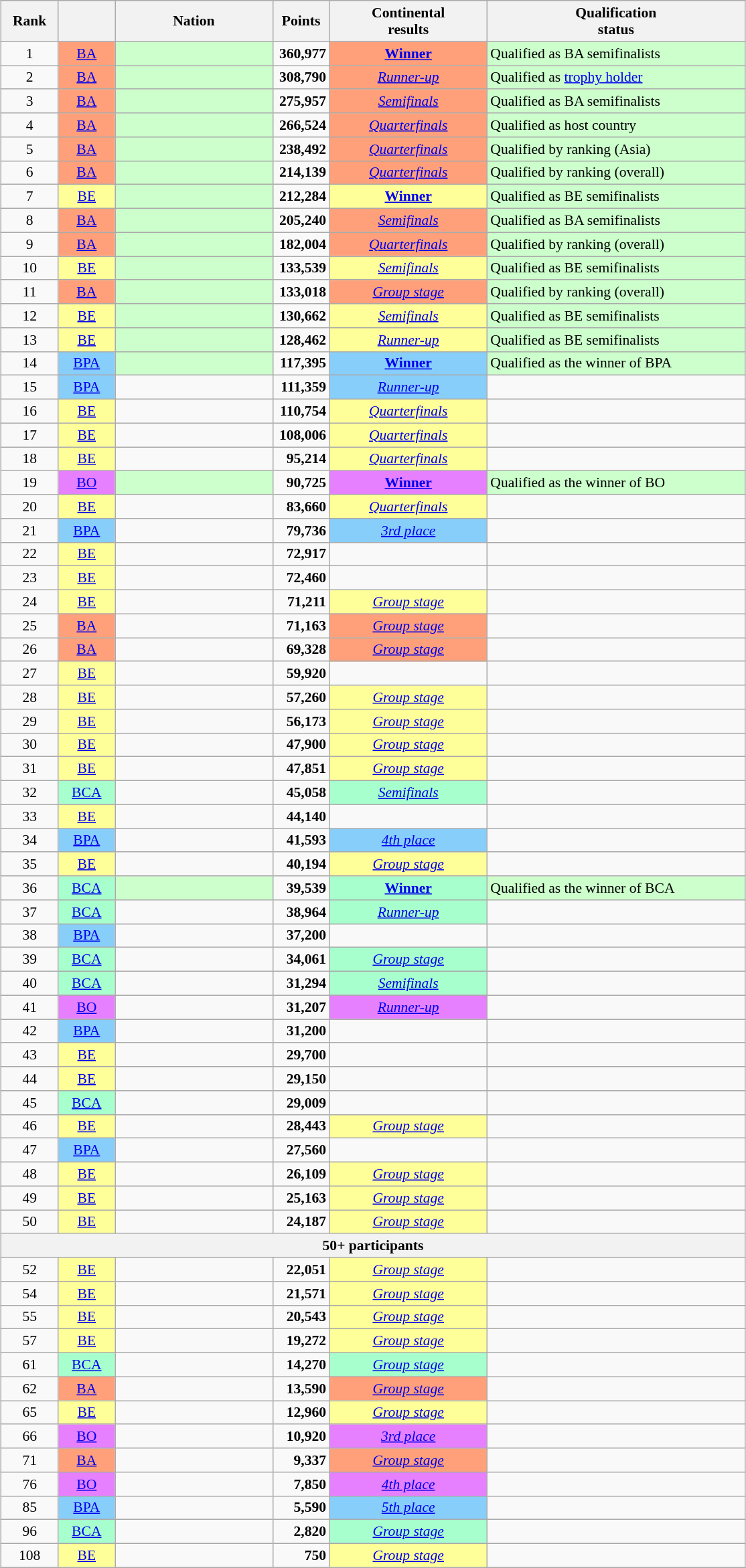<table class="sortable wikitable" style="font-size:90%; text-align:center; margin:0.5em auto;">
<tr>
<th width="50">Rank</th>
<th width="50"></th>
<th width="150">Nation</th>
<th width="50">Points</th>
<th width="150">Continental<br>results</th>
<th width="250">Qualification<br>status</th>
</tr>
<tr>
<td>1</td>
<td bgcolor="#FFA07A"><a href='#'>BA</a></td>
<td align="left" bgcolor="#ccffcc"></td>
<td align="right"><strong>360,977</strong></td>
<td bgcolor="#FFA07A"><strong><a href='#'>Winner</a></strong></td>
<td align="left" bgcolor="#ccffcc">Qualified as BA semifinalists</td>
</tr>
<tr>
<td>2</td>
<td bgcolor="#FFA07A"><a href='#'>BA</a></td>
<td align="left" bgcolor="#ccffcc"></td>
<td align="right"><strong>308,790</strong></td>
<td bgcolor="#FFA07A"><em><a href='#'>Runner-up</a></em></td>
<td align="left" bgcolor="#ccffcc">Qualified as <a href='#'>trophy holder</a></td>
</tr>
<tr>
<td>3</td>
<td bgcolor="#FFA07A"><a href='#'>BA</a></td>
<td align="left" bgcolor="#ccffcc"></td>
<td align="right"><strong>275,957</strong></td>
<td bgcolor="#FFA07A"><em><a href='#'>Semifinals</a></em></td>
<td align="left" bgcolor="#ccffcc">Qualified as BA semifinalists</td>
</tr>
<tr>
<td>4</td>
<td bgcolor="#FFA07A"><a href='#'>BA</a></td>
<td align="left" bgcolor="#ccffcc"></td>
<td align="right"><strong>266,524</strong></td>
<td bgcolor="#FFA07A"><em><a href='#'>Quarterfinals</a></em></td>
<td align="left" bgcolor="#ccffcc">Qualified as host country</td>
</tr>
<tr>
<td>5</td>
<td bgcolor="#FFA07A"><a href='#'>BA</a></td>
<td align="left" bgcolor="#ccffcc"></td>
<td align="right"><strong>238,492</strong></td>
<td bgcolor="#FFA07A"><em><a href='#'>Quarterfinals</a></em></td>
<td align="left" bgcolor="#ccffcc">Qualified by ranking (Asia)</td>
</tr>
<tr>
<td>6</td>
<td bgcolor="#FFA07A"><a href='#'>BA</a></td>
<td align="left" bgcolor="#ccffcc"></td>
<td align="right"><strong>214,139</strong></td>
<td bgcolor="#FFA07A"><em><a href='#'>Quarterfinals</a></em></td>
<td align="left" bgcolor="#ccffcc">Qualified by ranking (overall)</td>
</tr>
<tr>
<td>7</td>
<td bgcolor="#FFFF99"><a href='#'>BE</a></td>
<td align="left" bgcolor="#ccffcc"></td>
<td align="right"><strong>212,284</strong></td>
<td bgcolor="#FFFF99"><strong><a href='#'>Winner</a></strong></td>
<td align="left" bgcolor="#ccffcc">Qualified as BE semifinalists</td>
</tr>
<tr>
<td>8</td>
<td bgcolor="#FFA07A"><a href='#'>BA</a></td>
<td align="left" bgcolor="#ccffcc"></td>
<td align="right"><strong>205,240</strong></td>
<td bgcolor="#FFA07A"><em><a href='#'>Semifinals</a></em></td>
<td align="left" bgcolor="#ccffcc">Qualified as BA semifinalists</td>
</tr>
<tr>
<td>9</td>
<td bgcolor="#FFA07A"><a href='#'>BA</a></td>
<td align="left" bgcolor="#ccffcc"></td>
<td align="right"><strong>182,004</strong></td>
<td bgcolor="#FFA07A"><em><a href='#'>Quarterfinals</a></em></td>
<td align="left" bgcolor="#ccffcc">Qualified by ranking (overall)</td>
</tr>
<tr>
<td>10</td>
<td bgcolor="#FFFF99"><a href='#'>BE</a></td>
<td align="left" bgcolor="#ccffcc"></td>
<td align="right"><strong>133,539</strong></td>
<td bgcolor="#FFFF99"><em><a href='#'>Semifinals</a></em></td>
<td align="left" bgcolor="#ccffcc">Qualified as BE semifinalists</td>
</tr>
<tr>
<td>11</td>
<td bgcolor="#FFA07A"><a href='#'>BA</a></td>
<td align="left" bgcolor="#ccffcc"></td>
<td align="right"><strong>133,018</strong></td>
<td bgcolor="#FFA07A"><em><a href='#'>Group stage</a></em></td>
<td align="left" bgcolor="#ccffcc">Qualified by ranking (overall)</td>
</tr>
<tr>
<td>12</td>
<td bgcolor="#FFFF99"><a href='#'>BE</a></td>
<td align="left" bgcolor="#ccffcc"></td>
<td align="right"><strong>130,662</strong></td>
<td bgcolor="#FFFF99"><em><a href='#'>Semifinals</a></em></td>
<td align="left" bgcolor="#ccffcc">Qualified as BE semifinalists</td>
</tr>
<tr>
<td>13</td>
<td bgcolor="#FFFF99"><a href='#'>BE</a></td>
<td align="left" bgcolor="#ccffcc"></td>
<td align="right"><strong>128,462</strong></td>
<td bgcolor="#FFFF99"><em><a href='#'>Runner-up</a></em></td>
<td align="left" bgcolor="#ccffcc">Qualified as BE semifinalists</td>
</tr>
<tr>
<td>14</td>
<td bgcolor="#87CEFA"><a href='#'>BPA</a></td>
<td align="left" bgcolor="#ccffcc"></td>
<td align="right"><strong>117,395</strong></td>
<td bgcolor="#87CEFA"><strong><a href='#'>Winner</a></strong></td>
<td align="left" bgcolor="#ccffcc">Qualified as the winner of BPA</td>
</tr>
<tr>
<td>15</td>
<td bgcolor="#87CEFA"><a href='#'>BPA</a></td>
<td align="left"></td>
<td align="right"><strong>111,359</strong></td>
<td bgcolor="#87CEFA"><em><a href='#'>Runner-up</a></em></td>
<td align="left"></td>
</tr>
<tr>
<td>16</td>
<td bgcolor="#FFFF99"><a href='#'>BE</a></td>
<td align="left"></td>
<td align="right"><strong>110,754</strong></td>
<td bgcolor="#FFFF99"><em><a href='#'>Quarterfinals</a></em></td>
<td align="left"></td>
</tr>
<tr>
<td>17</td>
<td bgcolor="#FFFF99"><a href='#'>BE</a></td>
<td align="left"></td>
<td align="right"><strong>108,006</strong></td>
<td bgcolor="#FFFF99"><em><a href='#'>Quarterfinals</a></em></td>
<td align="left"></td>
</tr>
<tr>
<td>18</td>
<td bgcolor="#FFFF99"><a href='#'>BE</a></td>
<td align="left"></td>
<td align="right"><strong>95,214</strong></td>
<td bgcolor="#FFFF99"><em><a href='#'>Quarterfinals</a></em></td>
<td align="left"></td>
</tr>
<tr>
<td>19</td>
<td bgcolor="#E680FF"><a href='#'>BO</a></td>
<td align="left" bgcolor="#ccffcc"></td>
<td align="right"><strong>90,725</strong></td>
<td bgcolor="#E680FF"><strong><a href='#'>Winner</a></strong></td>
<td align="left" bgcolor="#ccffcc">Qualified as the winner of BO</td>
</tr>
<tr>
<td>20</td>
<td bgcolor="#FFFF99"><a href='#'>BE</a></td>
<td align="left"></td>
<td align="right"><strong>83,660</strong></td>
<td bgcolor="#FFFF99"><em><a href='#'>Quarterfinals</a></em></td>
<td align="left"></td>
</tr>
<tr>
<td>21</td>
<td bgcolor="#87CEFA"><a href='#'>BPA</a></td>
<td align="left"></td>
<td align="right"><strong>79,736</strong></td>
<td bgcolor="#87CEFA"><em><a href='#'>3rd place</a></em></td>
<td align="left"></td>
</tr>
<tr>
<td>22</td>
<td bgcolor="#FFFF99"><a href='#'>BE</a></td>
<td align="left"></td>
<td align="right"><strong>72,917</strong></td>
<td></td>
<td align="left"></td>
</tr>
<tr>
<td>23</td>
<td bgcolor="#FFFF99"><a href='#'>BE</a></td>
<td align="left"></td>
<td align="right"><strong>72,460</strong></td>
<td></td>
<td align="left"></td>
</tr>
<tr>
<td>24</td>
<td bgcolor="#FFFF99"><a href='#'>BE</a></td>
<td align="left"></td>
<td align="right"><strong>71,211</strong></td>
<td bgcolor="#FFFF99"><em><a href='#'>Group stage</a></em></td>
<td align="left"></td>
</tr>
<tr>
<td>25</td>
<td bgcolor="#FFA07A"><a href='#'>BA</a></td>
<td align="left"></td>
<td align="right"><strong>71,163</strong></td>
<td bgcolor="#FFA07A"><em><a href='#'>Group stage</a></em></td>
<td align="left"></td>
</tr>
<tr>
<td>26</td>
<td bgcolor="#FFA07A"><a href='#'>BA</a></td>
<td align="left"></td>
<td align="right"><strong>69,328</strong></td>
<td bgcolor="#FFA07A"><em><a href='#'>Group stage</a></em></td>
<td align="left"></td>
</tr>
<tr>
<td>27</td>
<td bgcolor="#FFFF99"><a href='#'>BE</a></td>
<td align="left"></td>
<td align="right"><strong>59,920</strong></td>
<td></td>
<td align="left"></td>
</tr>
<tr>
<td>28</td>
<td bgcolor="#FFFF99"><a href='#'>BE</a></td>
<td align="left"></td>
<td align="right"><strong>57,260</strong></td>
<td bgcolor="#FFFF99"><em><a href='#'>Group stage</a></em></td>
<td align="left"></td>
</tr>
<tr>
<td>29</td>
<td bgcolor="#FFFF99"><a href='#'>BE</a></td>
<td align="left"></td>
<td align="right"><strong>56,173</strong></td>
<td bgcolor="#FFFF99"><em><a href='#'>Group stage</a></em></td>
<td align="left"></td>
</tr>
<tr>
<td>30</td>
<td bgcolor="#FFFF99"><a href='#'>BE</a></td>
<td align="left"></td>
<td align="right"><strong>47,900</strong></td>
<td bgcolor="#FFFF99"><em><a href='#'>Group stage</a></em></td>
<td align="left"></td>
</tr>
<tr>
<td>31</td>
<td bgcolor="#FFFF99"><a href='#'>BE</a></td>
<td align="left"></td>
<td align="right"><strong>47,851</strong></td>
<td bgcolor="#FFFF99"><em><a href='#'>Group stage</a></em></td>
<td align="left"></td>
</tr>
<tr>
<td>32</td>
<td bgcolor="#A6FFCC"><a href='#'>BCA</a></td>
<td align="left"></td>
<td align="right"><strong>45,058</strong></td>
<td bgcolor="#A6FFCC"><em><a href='#'>Semifinals</a></em></td>
<td align="left"></td>
</tr>
<tr>
<td>33</td>
<td bgcolor="#FFFF99"><a href='#'>BE</a></td>
<td align="left"></td>
<td align="right"><strong>44,140</strong></td>
<td></td>
<td align="left"></td>
</tr>
<tr>
<td>34</td>
<td bgcolor="#87CEFA"><a href='#'>BPA</a></td>
<td align="left"></td>
<td align="right"><strong>41,593</strong></td>
<td bgcolor="#87CEFA"><em><a href='#'>4th place</a></em></td>
<td align="left"></td>
</tr>
<tr>
<td>35</td>
<td bgcolor="#FFFF99"><a href='#'>BE</a></td>
<td align="left"></td>
<td align="right"><strong>40,194</strong></td>
<td bgcolor="#FFFF99"><em><a href='#'>Group stage</a></em></td>
<td align="left"></td>
</tr>
<tr>
<td>36</td>
<td bgcolor="#A6FFCC"><a href='#'>BCA</a></td>
<td align="left" bgcolor="#ccffcc"></td>
<td align="right"><strong>39,539</strong></td>
<td bgcolor="#A6FFCC"><strong><a href='#'>Winner</a></strong></td>
<td align="left" bgcolor="#ccffcc">Qualified as the winner of BCA</td>
</tr>
<tr>
<td>37</td>
<td bgcolor="#A6FFCC"><a href='#'>BCA</a></td>
<td align="left"></td>
<td align="right"><strong>38,964</strong></td>
<td bgcolor="#A6FFCC"><em><a href='#'>Runner-up</a></em></td>
<td align="left"></td>
</tr>
<tr>
<td>38</td>
<td bgcolor="#87CEFA"><a href='#'>BPA</a></td>
<td align="left"></td>
<td align="right"><strong>37,200</strong></td>
<td></td>
<td align="left"></td>
</tr>
<tr>
<td>39</td>
<td bgcolor="#A6FFCC"><a href='#'>BCA</a></td>
<td align="left"></td>
<td align="right"><strong>34,061</strong></td>
<td bgcolor="#A6FFCC"><em><a href='#'>Group stage</a></em></td>
<td align="left"></td>
</tr>
<tr>
<td>40</td>
<td bgcolor="#A6FFCC"><a href='#'>BCA</a></td>
<td align="left"></td>
<td align="right"><strong>31,294</strong></td>
<td bgcolor="#A6FFCC"><em><a href='#'>Semifinals</a></em></td>
<td align="left"></td>
</tr>
<tr>
<td>41</td>
<td bgcolor="#E680FF"><a href='#'>BO</a></td>
<td align="left"></td>
<td align="right"><strong>31,207</strong></td>
<td bgcolor="#E680FF"><em><a href='#'>Runner-up</a></em></td>
<td align="left"></td>
</tr>
<tr>
<td>42</td>
<td bgcolor="#87CEFA"><a href='#'>BPA</a></td>
<td align="left"></td>
<td align="right"><strong>31,200</strong></td>
<td></td>
<td align="left"></td>
</tr>
<tr>
<td>43</td>
<td bgcolor="#FFFF99"><a href='#'>BE</a></td>
<td align="left"></td>
<td align="right"><strong>29,700</strong></td>
<td></td>
<td align="left"></td>
</tr>
<tr>
<td>44</td>
<td bgcolor="#FFFF99"><a href='#'>BE</a></td>
<td align="left"></td>
<td align="right"><strong>29,150</strong></td>
<td></td>
<td align="left"></td>
</tr>
<tr>
<td>45</td>
<td bgcolor="#A6FFCC"><a href='#'>BCA</a></td>
<td align="left"></td>
<td align="right"><strong>29,009</strong></td>
<td></td>
<td align="left"></td>
</tr>
<tr>
<td>46</td>
<td bgcolor="#FFFF99"><a href='#'>BE</a></td>
<td align="left"></td>
<td align="right"><strong>28,443</strong></td>
<td bgcolor="#FFFF99"><em><a href='#'>Group stage</a></em></td>
<td align="left"></td>
</tr>
<tr>
<td>47</td>
<td bgcolor="#87CEFA"><a href='#'>BPA</a></td>
<td align="left"></td>
<td align="right"><strong>27,560</strong></td>
<td></td>
<td align="left"></td>
</tr>
<tr>
<td>48</td>
<td bgcolor="#FFFF99"><a href='#'>BE</a></td>
<td align="left"></td>
<td align="right"><strong>26,109</strong></td>
<td bgcolor="#FFFF99"><em><a href='#'>Group stage</a></em></td>
<td align="left"></td>
</tr>
<tr>
<td>49</td>
<td bgcolor="#FFFF99"><a href='#'>BE</a></td>
<td align="left"></td>
<td align="right"><strong>25,163</strong></td>
<td bgcolor="#FFFF99"><em><a href='#'>Group stage</a></em></td>
<td align="left"></td>
</tr>
<tr>
<td>50</td>
<td bgcolor="#FFFF99"><a href='#'>BE</a></td>
<td align="left"></td>
<td align="right"><strong>24,187</strong></td>
<td bgcolor="#FFFF99"><em><a href='#'>Group stage</a></em></td>
<td align="left"></td>
</tr>
<tr>
<th colspan="6">50+ participants</th>
</tr>
<tr>
<td>52</td>
<td bgcolor="#FFFF99"><a href='#'>BE</a></td>
<td align="left"></td>
<td align="right"><strong>22,051</strong></td>
<td bgcolor="#FFFF99"><em><a href='#'>Group stage</a></em></td>
<td align="left"></td>
</tr>
<tr>
<td>54</td>
<td bgcolor="#FFFF99"><a href='#'>BE</a></td>
<td align="left"></td>
<td align="right"><strong>21,571</strong></td>
<td bgcolor="#FFFF99"><em><a href='#'>Group stage</a></em></td>
<td align="left"></td>
</tr>
<tr>
<td>55</td>
<td bgcolor="#FFFF99"><a href='#'>BE</a></td>
<td align="left"></td>
<td align="right"><strong>20,543</strong></td>
<td bgcolor="#FFFF99"><em><a href='#'>Group stage</a></em></td>
<td align="left"></td>
</tr>
<tr>
<td>57</td>
<td bgcolor="#FFFF99"><a href='#'>BE</a></td>
<td align="left"></td>
<td align="right"><strong>19,272</strong></td>
<td bgcolor="#FFFF99"><em><a href='#'>Group stage</a></em></td>
<td align="left"></td>
</tr>
<tr>
<td>61</td>
<td bgcolor="#A6FFCC"><a href='#'>BCA</a></td>
<td align="left"></td>
<td align="right"><strong>14,270</strong></td>
<td bgcolor="#A6FFCC"><em><a href='#'>Group stage</a></em></td>
<td align="left"></td>
</tr>
<tr>
<td>62</td>
<td bgcolor="#FFA07A"><a href='#'>BA</a></td>
<td align="left"></td>
<td align="right"><strong>13,590</strong></td>
<td bgcolor="#FFA07A"><em><a href='#'>Group stage</a></em></td>
<td align="left"></td>
</tr>
<tr>
<td>65</td>
<td bgcolor="#FFFF99"><a href='#'>BE</a></td>
<td align="left"></td>
<td align="right"><strong>12,960</strong></td>
<td bgcolor="#FFFF99"><em><a href='#'>Group stage</a></em></td>
<td align="left"></td>
</tr>
<tr>
<td>66</td>
<td bgcolor="#E680FF"><a href='#'>BO</a></td>
<td align="left"></td>
<td align="right"><strong>10,920</strong></td>
<td bgcolor="#E680FF"><em><a href='#'>3rd place</a></em></td>
<td align="left"></td>
</tr>
<tr>
<td>71</td>
<td bgcolor="#FFA07A"><a href='#'>BA</a></td>
<td align="left"></td>
<td align="right"><strong>9,337</strong></td>
<td bgcolor="#FFA07A"><em><a href='#'>Group stage</a></em></td>
<td align="left"></td>
</tr>
<tr>
<td>76</td>
<td bgcolor="#E680FF"><a href='#'>BO</a></td>
<td align="left"></td>
<td align="right"><strong>7,850</strong></td>
<td bgcolor="#E680FF"><em><a href='#'>4th place</a></em></td>
<td align="left"></td>
</tr>
<tr>
<td>85</td>
<td bgcolor="#87CEFA"><a href='#'>BPA</a></td>
<td align="left"></td>
<td align="right"><strong>5,590</strong></td>
<td bgcolor="#87CEFA"><em><a href='#'>5th place</a></em></td>
<td align="left"></td>
</tr>
<tr>
<td>96</td>
<td bgcolor="#A6FFCC"><a href='#'>BCA</a></td>
<td align="left"></td>
<td align="right"><strong>2,820</strong></td>
<td bgcolor="#A6FFCC"><em><a href='#'>Group stage</a></em></td>
<td align="left"></td>
</tr>
<tr>
<td>108</td>
<td bgcolor="#FFFF99"><a href='#'>BE</a></td>
<td align="left"></td>
<td align="right"><strong>750</strong></td>
<td bgcolor="#FFFF99"><em><a href='#'>Group stage</a></em></td>
<td align="left"></td>
</tr>
</table>
